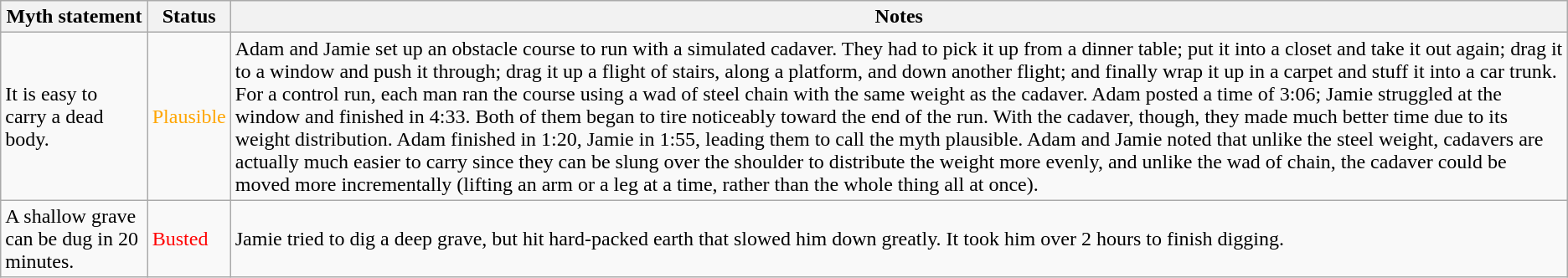<table class="wikitable plainrowheaders">
<tr>
<th>Myth statement</th>
<th>Status</th>
<th>Notes</th>
</tr>
<tr>
<td>It is easy to carry a dead body.</td>
<td style="color:orange">Plausible</td>
<td>Adam and Jamie set up an obstacle course to run with a  simulated cadaver. They had to pick it up from a dinner table; put it into a closet and take it out again; drag it to a window and push it through; drag it up a flight of stairs, along a platform, and down another flight; and finally wrap it up in a carpet and stuff it into a car trunk.<br>For a control run, each man ran the course using a wad of steel chain with the same weight as the cadaver. Adam posted a time of 3:06; Jamie struggled at the window and finished in 4:33. Both of them began to tire noticeably toward the end of the run. With the cadaver, though, they made much better time due to its weight distribution. Adam finished in 1:20, Jamie in 1:55, leading them to call the myth plausible. Adam and Jamie noted that unlike the steel weight, cadavers are actually much easier to carry since they can be slung over the shoulder to distribute the weight more evenly, and unlike the wad of chain, the cadaver could be moved more incrementally (lifting an arm or a leg at a time, rather than the whole thing all at once).</td>
</tr>
<tr>
<td>A shallow grave can be dug in 20 minutes.</td>
<td style="color:red">Busted</td>
<td>Jamie tried to dig a  deep grave, but hit hard-packed earth that slowed him down greatly. It took him over 2 hours to finish digging.</td>
</tr>
</table>
